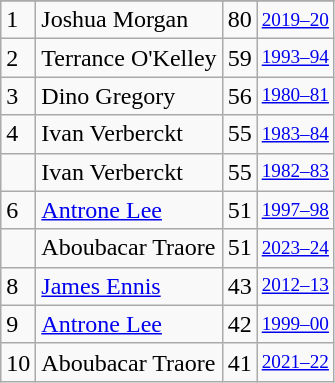<table class="wikitable">
<tr>
</tr>
<tr>
<td>1</td>
<td>Joshua Morgan</td>
<td>80</td>
<td style="font-size:80%;"><a href='#'>2019–20</a></td>
</tr>
<tr>
<td>2</td>
<td>Terrance O'Kelley</td>
<td>59</td>
<td style="font-size:80%;"><a href='#'>1993–94</a></td>
</tr>
<tr>
<td>3</td>
<td>Dino Gregory</td>
<td>56</td>
<td style="font-size:80%;"><a href='#'>1980–81</a></td>
</tr>
<tr>
<td>4</td>
<td>Ivan Verberckt</td>
<td>55</td>
<td style="font-size:80%;"><a href='#'>1983–84</a></td>
</tr>
<tr>
<td></td>
<td>Ivan Verberckt</td>
<td>55</td>
<td style="font-size:80%;"><a href='#'>1982–83</a></td>
</tr>
<tr>
<td>6</td>
<td><a href='#'>Antrone Lee</a></td>
<td>51</td>
<td style="font-size:80%;"><a href='#'>1997–98</a></td>
</tr>
<tr>
<td></td>
<td>Aboubacar Traore</td>
<td>51</td>
<td style="font-size:80%;"><a href='#'>2023–24</a></td>
</tr>
<tr>
<td>8</td>
<td><a href='#'>James Ennis</a></td>
<td>43</td>
<td style="font-size:80%;"><a href='#'>2012–13</a></td>
</tr>
<tr>
<td>9</td>
<td><a href='#'>Antrone Lee</a></td>
<td>42</td>
<td style="font-size:80%;"><a href='#'>1999–00</a></td>
</tr>
<tr>
<td>10</td>
<td>Aboubacar Traore</td>
<td>41</td>
<td style="font-size:80%;"><a href='#'>2021–22</a></td>
</tr>
</table>
